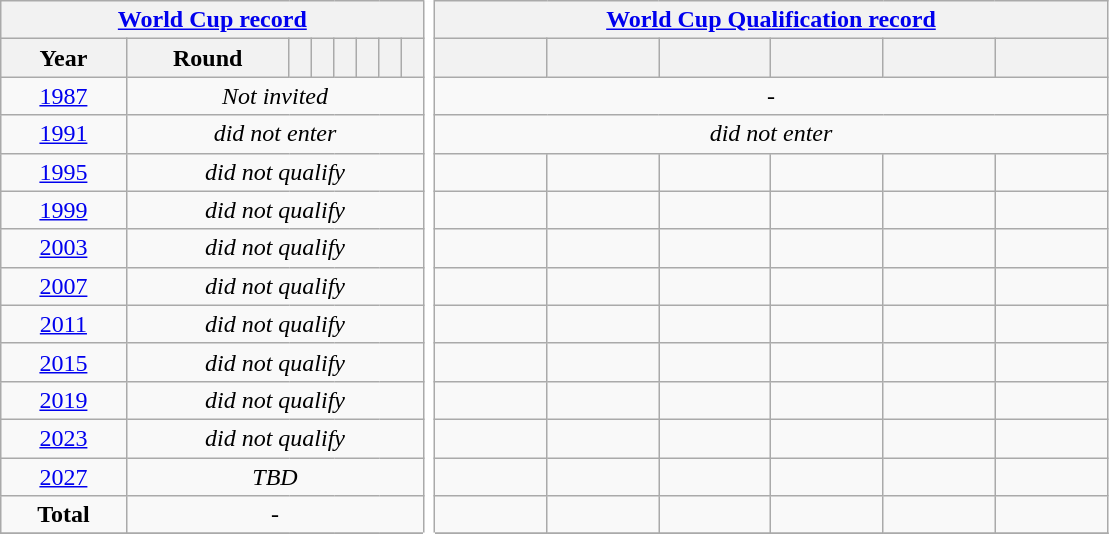<table class="wikitable" style="text-align: center;">
<tr>
<th colspan=8><a href='#'>World Cup record</a></th>
<th width=1% rowspan=25 style="background:#fff; border-color:#fff #aaa"></th>
<th colspan=6><a href='#'>World Cup Qualification record</a></th>
</tr>
<tr>
<th>Year</th>
<th>Round</th>
<th></th>
<th></th>
<th></th>
<th></th>
<th></th>
<th></th>
<th></th>
<th></th>
<th></th>
<th></th>
<th></th>
<th></th>
</tr>
<tr>
<td> <a href='#'>1987</a></td>
<td colspan=7><em>Not invited</em></td>
<td colspan=6><em>-</em></td>
</tr>
<tr>
<td> <a href='#'>1991</a></td>
<td colspan=7><em>did not enter</em></td>
<td colspan=6><em>did not enter</em></td>
</tr>
<tr>
<td> <a href='#'>1995</a></td>
<td colspan=7><em>did not qualify</em></td>
<td></td>
<td></td>
<td></td>
<td></td>
<td></td>
<td></td>
</tr>
<tr>
<td> <a href='#'>1999</a></td>
<td colspan=7><em>did not qualify</em></td>
<td></td>
<td></td>
<td></td>
<td></td>
<td></td>
<td></td>
</tr>
<tr>
<td> <a href='#'>2003</a></td>
<td colspan=7><em>did not qualify</em></td>
<td></td>
<td></td>
<td></td>
<td></td>
<td></td>
<td></td>
</tr>
<tr>
<td> <a href='#'>2007</a></td>
<td colspan=7><em>did not qualify</em></td>
<td></td>
<td></td>
<td></td>
<td></td>
<td></td>
<td></td>
</tr>
<tr>
<td> <a href='#'>2011</a></td>
<td colspan=7><em>did not qualify</em></td>
<td></td>
<td></td>
<td></td>
<td></td>
<td></td>
<td></td>
</tr>
<tr>
<td> <a href='#'>2015</a></td>
<td colspan=7><em>did not qualify</em></td>
<td></td>
<td></td>
<td></td>
<td></td>
<td></td>
<td></td>
</tr>
<tr>
<td> <a href='#'>2019</a></td>
<td colspan=7><em>did not qualify</em></td>
<td></td>
<td></td>
<td></td>
<td></td>
<td></td>
<td></td>
</tr>
<tr>
<td> <a href='#'>2023</a></td>
<td colspan=7><em>did not qualify</em></td>
<td></td>
<td></td>
<td></td>
<td></td>
<td></td>
<td></td>
</tr>
<tr>
<td> <a href='#'>2027</a></td>
<td colspan=7><em>TBD</em></td>
<td></td>
<td></td>
<td></td>
<td></td>
<td></td>
<td></td>
</tr>
<tr>
<td><strong>Total</strong></td>
<td colspan=7><em>-</em></td>
<td><strong> </strong></td>
<td><strong> </strong></td>
<td><strong> </strong></td>
<td><strong> </strong></td>
<td><strong> </strong></td>
<td><strong> </strong></td>
</tr>
<tr>
</tr>
</table>
